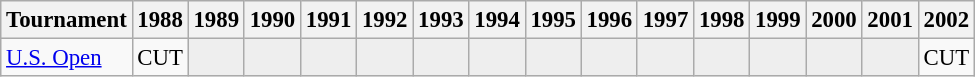<table class="wikitable" style="font-size:95%;">
<tr>
<th>Tournament</th>
<th>1988</th>
<th>1989</th>
<th>1990</th>
<th>1991</th>
<th>1992</th>
<th>1993</th>
<th>1994</th>
<th>1995</th>
<th>1996</th>
<th>1997</th>
<th>1998</th>
<th>1999</th>
<th>2000</th>
<th>2001</th>
<th>2002</th>
</tr>
<tr>
<td><a href='#'>U.S. Open</a></td>
<td align="center">CUT</td>
<td style="background:#eeeeee;"></td>
<td style="background:#eeeeee;"></td>
<td style="background:#eeeeee;"></td>
<td style="background:#eeeeee;"></td>
<td style="background:#eeeeee;"></td>
<td style="background:#eeeeee;"></td>
<td style="background:#eeeeee;"></td>
<td style="background:#eeeeee;"></td>
<td style="background:#eeeeee;"></td>
<td style="background:#eeeeee;"></td>
<td style="background:#eeeeee;"></td>
<td style="background:#eeeeee;"></td>
<td style="background:#eeeeee;"></td>
<td align="center">CUT</td>
</tr>
</table>
